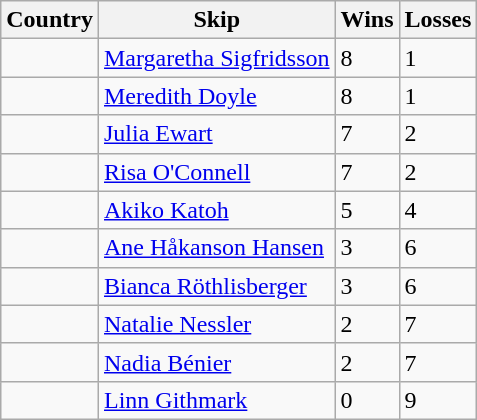<table class="wikitable">
<tr>
<th>Country</th>
<th>Skip</th>
<th>Wins</th>
<th>Losses</th>
</tr>
<tr>
<td></td>
<td><a href='#'>Margaretha Sigfridsson</a></td>
<td>8</td>
<td>1</td>
</tr>
<tr>
<td></td>
<td><a href='#'>Meredith Doyle</a></td>
<td>8</td>
<td>1</td>
</tr>
<tr>
<td></td>
<td><a href='#'>Julia Ewart</a></td>
<td>7</td>
<td>2</td>
</tr>
<tr>
<td></td>
<td><a href='#'>Risa O'Connell</a></td>
<td>7</td>
<td>2</td>
</tr>
<tr>
<td></td>
<td><a href='#'>Akiko Katoh</a></td>
<td>5</td>
<td>4</td>
</tr>
<tr>
<td></td>
<td><a href='#'>Ane Håkanson Hansen</a></td>
<td>3</td>
<td>6</td>
</tr>
<tr>
<td></td>
<td><a href='#'>Bianca Röthlisberger</a></td>
<td>3</td>
<td>6</td>
</tr>
<tr>
<td></td>
<td><a href='#'>Natalie Nessler</a></td>
<td>2</td>
<td>7</td>
</tr>
<tr>
<td></td>
<td><a href='#'>Nadia Bénier</a></td>
<td>2</td>
<td>7</td>
</tr>
<tr>
<td></td>
<td><a href='#'>Linn Githmark</a></td>
<td>0</td>
<td>9</td>
</tr>
</table>
